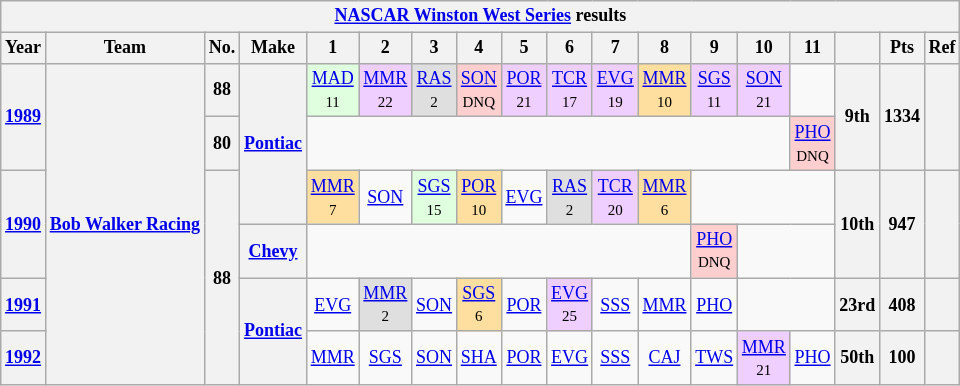<table class="wikitable"style="text-align:center; font-size:75%">
<tr>
<th colspan="18"><a href='#'>NASCAR Winston West Series</a> results</th>
</tr>
<tr>
<th>Year</th>
<th>Team</th>
<th>No.</th>
<th>Make</th>
<th>1</th>
<th>2</th>
<th>3</th>
<th>4</th>
<th>5</th>
<th>6</th>
<th>7</th>
<th>8</th>
<th>9</th>
<th>10</th>
<th>11</th>
<th></th>
<th>Pts</th>
<th>Ref</th>
</tr>
<tr>
<th rowspan="2"><a href='#'>1989</a></th>
<th rowspan="6"><a href='#'>Bob Walker Racing</a></th>
<th>88</th>
<th rowspan="3"><a href='#'>Pontiac</a></th>
<td style="background:#DFFFDF;"><a href='#'>MAD</a><br><small>11</small></td>
<td style="background:#EFCFFF;"><a href='#'>MMR</a><br><small>22</small></td>
<td style="background:#DFDFDF;"><a href='#'>RAS</a><br><small>2</small></td>
<td style="background:#FFCFCF;"><a href='#'>SON</a><br><small>DNQ</small></td>
<td style="background:#EFCFFF;"><a href='#'>POR</a><br><small>21</small></td>
<td style="background:#EFCFFF;"><a href='#'>TCR</a><br><small>17</small></td>
<td style="background:#EFCFFF;"><a href='#'>EVG</a><br><small>19</small></td>
<td style="background:#FFDF9F;"><a href='#'>MMR</a><br><small>10</small></td>
<td style="background:#EFCFFF;"><a href='#'>SGS</a><br><small>11</small></td>
<td style="background:#EFCFFF;"><a href='#'>SON</a><br><small>21</small></td>
<td></td>
<th rowspan="2">9th</th>
<th rowspan="2">1334</th>
<th rowspan="2"></th>
</tr>
<tr>
<th>80</th>
<td colspan="10"></td>
<td style="background:#FFCFCF;"><a href='#'>PHO</a><br><small>DNQ</small></td>
</tr>
<tr>
<th rowspan="2"><a href='#'>1990</a></th>
<th rowspan="4">88</th>
<td style="background:#FFDF9F;"><a href='#'>MMR</a><br><small>7</small></td>
<td><a href='#'>SON</a></td>
<td style="background:#DFFFDF;"><a href='#'>SGS</a><br><small>15</small></td>
<td style="background:#FFDF9F;"><a href='#'>POR</a><br><small>10</small></td>
<td><a href='#'>EVG</a></td>
<td style="background:#DFDFDF;"><a href='#'>RAS</a><br><small>2</small></td>
<td style="background:#EFCFFF;"><a href='#'>TCR</a><br><small>20</small></td>
<td style="background:#FFDF9F;"><a href='#'>MMR</a><br><small>6</small></td>
<td colspan="3"></td>
<th rowspan="2">10th</th>
<th rowspan="2">947</th>
<th rowspan="2"></th>
</tr>
<tr>
<th><a href='#'>Chevy</a></th>
<td colspan="8"></td>
<td style="background:#FFCFCF;"><a href='#'>PHO</a><br><small>DNQ</small></td>
<td colspan="2"></td>
</tr>
<tr>
<th><a href='#'>1991</a></th>
<th rowspan="2"><a href='#'>Pontiac</a></th>
<td><a href='#'>EVG</a></td>
<td style="background:#DFDFDF;"><a href='#'>MMR</a><br><small>2</small></td>
<td><a href='#'>SON</a></td>
<td style="background:#FFDF9F;"><a href='#'>SGS</a><br><small>6</small></td>
<td><a href='#'>POR</a></td>
<td style="background:#EFCFFF;"><a href='#'>EVG</a><br><small>25</small></td>
<td><a href='#'>SSS</a></td>
<td><a href='#'>MMR</a></td>
<td><a href='#'>PHO</a></td>
<td colspan="2"></td>
<th>23rd</th>
<th>408</th>
<th></th>
</tr>
<tr>
<th><a href='#'>1992</a></th>
<td><a href='#'>MMR</a></td>
<td><a href='#'>SGS</a></td>
<td><a href='#'>SON</a></td>
<td><a href='#'>SHA</a></td>
<td><a href='#'>POR</a></td>
<td><a href='#'>EVG</a></td>
<td><a href='#'>SSS</a></td>
<td><a href='#'>CAJ</a></td>
<td><a href='#'>TWS</a></td>
<td style="background:#EFCFFF;"><a href='#'>MMR</a><br><small>21</small></td>
<td><a href='#'>PHO</a></td>
<th>50th</th>
<th>100</th>
<th></th>
</tr>
</table>
